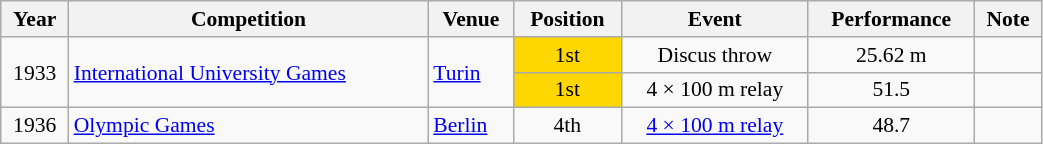<table class="wikitable" width=55% style="font-size:90%; text-align:center;">
<tr>
<th>Year</th>
<th>Competition</th>
<th>Venue</th>
<th>Position</th>
<th>Event</th>
<th>Performance</th>
<th>Note</th>
</tr>
<tr>
<td rowspan=2>1933</td>
<td rowspan=2 align=left><a href='#'>International University Games</a></td>
<td rowspan=2 align=left> <a href='#'>Turin</a></td>
<td bgcolor=gold>1st</td>
<td>Discus throw</td>
<td>25.62 m</td>
<td></td>
</tr>
<tr>
<td bgcolor=gold>1st</td>
<td>4 × 100 m relay</td>
<td>51.5</td>
<td></td>
</tr>
<tr>
<td rowspan=1>1936</td>
<td rowspan=1 align=left><a href='#'>Olympic Games</a></td>
<td rowspan=1 align=left> <a href='#'>Berlin</a></td>
<td>4th</td>
<td><a href='#'>4 × 100 m relay</a></td>
<td>48.7</td>
<td></td>
</tr>
</table>
